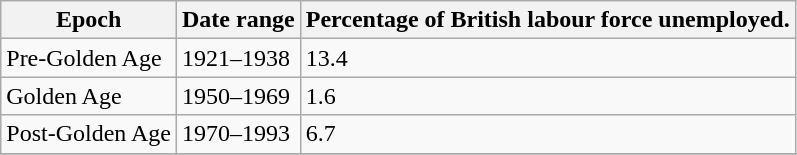<table class="wikitable sortable">
<tr>
<th>Epoch</th>
<th>Date range</th>
<th>Percentage of British labour force unemployed.</th>
</tr>
<tr>
<td>Pre-Golden Age</td>
<td>1921–1938</td>
<td>13.4</td>
</tr>
<tr>
<td>Golden Age</td>
<td>1950–1969</td>
<td>1.6</td>
</tr>
<tr>
<td>Post-Golden Age</td>
<td>1970–1993</td>
<td>6.7</td>
</tr>
<tr>
</tr>
</table>
